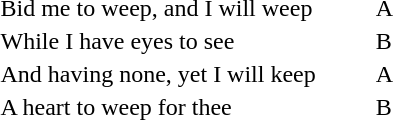<table>
<tr>
<td>Bid me to weep, and I will weep</td>
<td style="width: 2em;"></td>
<td>A</td>
</tr>
<tr>
<td>While I have eyes to see</td>
<td></td>
<td>B</td>
</tr>
<tr>
<td>And having none, yet I will keep</td>
<td></td>
<td>A</td>
</tr>
<tr>
<td>A heart to weep for thee</td>
<td></td>
<td>B</td>
</tr>
</table>
